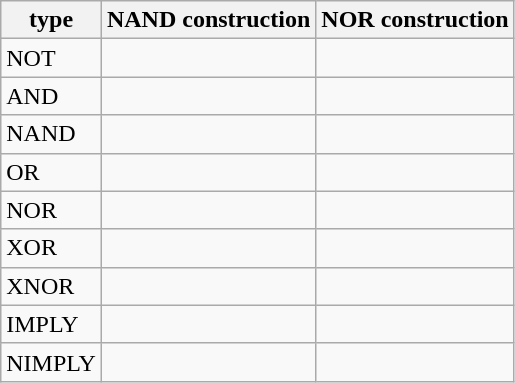<table class="wikitable skin-invert-image">
<tr>
<th>type</th>
<th>NAND construction</th>
<th>NOR construction</th>
</tr>
<tr>
<td>NOT</td>
<td></td>
<td></td>
</tr>
<tr>
<td>AND</td>
<td></td>
<td></td>
</tr>
<tr>
<td>NAND</td>
<td></td>
<td></td>
</tr>
<tr>
<td>OR</td>
<td></td>
<td></td>
</tr>
<tr>
<td>NOR</td>
<td></td>
<td></td>
</tr>
<tr>
<td>XOR</td>
<td></td>
<td></td>
</tr>
<tr>
<td>XNOR</td>
<td></td>
<td></td>
</tr>
<tr>
<td>IMPLY</td>
<td></td>
<td></td>
</tr>
<tr>
<td>NIMPLY</td>
<td></td>
<td></td>
</tr>
</table>
